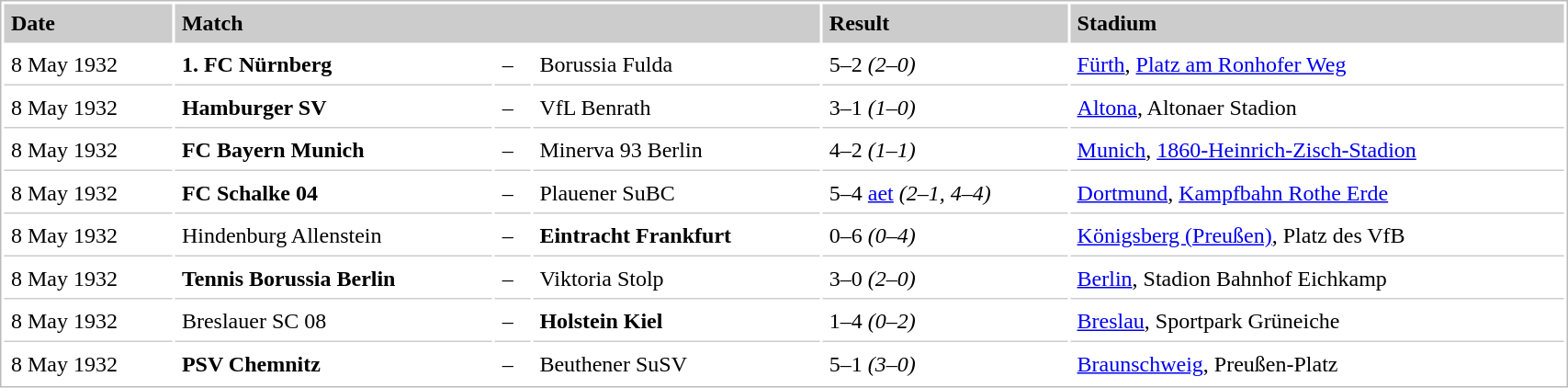<table style="border:1px solid #bbb;background:#fff;" cellpadding="5" cellspacing="2" width="90%">
<tr style="background:#ccc;font-weight:bold">
<td>Date</td>
<td colspan="3">Match</td>
<td>Result</td>
<td>Stadium</td>
</tr>
<tr>
<td style="border-bottom:1px solid #ccc">8 May 1932</td>
<td style="border-bottom:1px solid #ccc"><strong>1. FC Nürnberg</strong></td>
<td style="border-bottom:1px solid #ccc">–</td>
<td style="border-bottom:1px solid #ccc">Borussia Fulda</td>
<td style="border-bottom:1px solid #ccc">5–2 <em>(2–0)</em></td>
<td style="border-bottom:1px solid #ccc"><a href='#'>Fürth</a>, <a href='#'>Platz am Ronhofer Weg</a></td>
</tr>
<tr>
<td style="border-bottom:1px solid #ccc">8 May 1932</td>
<td style="border-bottom:1px solid #ccc"><strong>Hamburger SV</strong></td>
<td style="border-bottom:1px solid #ccc">–</td>
<td style="border-bottom:1px solid #ccc">VfL Benrath</td>
<td style="border-bottom:1px solid #ccc">3–1 <em>(1–0)</em></td>
<td style="border-bottom:1px solid #ccc"><a href='#'>Altona</a>, Altonaer Stadion</td>
</tr>
<tr>
<td style="border-bottom:1px solid #ccc">8 May 1932</td>
<td style="border-bottom:1px solid #ccc"><strong>FC Bayern Munich</strong></td>
<td style="border-bottom:1px solid #ccc">–</td>
<td style="border-bottom:1px solid #ccc">Minerva 93 Berlin</td>
<td style="border-bottom:1px solid #ccc">4–2 <em>(1–1)</em></td>
<td style="border-bottom:1px solid #ccc"><a href='#'>Munich</a>, <a href='#'>1860-Heinrich-Zisch-Stadion</a></td>
</tr>
<tr>
<td style="border-bottom:1px solid #ccc">8 May 1932</td>
<td style="border-bottom:1px solid #ccc"><strong>FC Schalke 04</strong></td>
<td style="border-bottom:1px solid #ccc">–</td>
<td style="border-bottom:1px solid #ccc">Plauener SuBC</td>
<td style="border-bottom:1px solid #ccc">5–4 <a href='#'>aet</a> <em>(2–1, 4–4)</em></td>
<td style="border-bottom:1px solid #ccc"><a href='#'>Dortmund</a>, <a href='#'>Kampfbahn Rothe Erde</a></td>
</tr>
<tr>
<td style="border-bottom:1px solid #ccc">8 May 1932</td>
<td style="border-bottom:1px solid #ccc">Hindenburg Allenstein</td>
<td style="border-bottom:1px solid #ccc">–</td>
<td style="border-bottom:1px solid #ccc"><strong>Eintracht Frankfurt</strong></td>
<td style="border-bottom:1px solid #ccc">0–6 <em>(0–4)</em></td>
<td style="border-bottom:1px solid #ccc"><a href='#'>Königsberg (Preußen)</a>, Platz des VfB</td>
</tr>
<tr>
<td style="border-bottom:1px solid #ccc">8 May 1932</td>
<td style="border-bottom:1px solid #ccc"><strong>Tennis Borussia Berlin</strong></td>
<td style="border-bottom:1px solid #ccc">–</td>
<td style="border-bottom:1px solid #ccc">Viktoria Stolp</td>
<td style="border-bottom:1px solid #ccc">3–0 <em>(2–0)</em></td>
<td style="border-bottom:1px solid #ccc"><a href='#'>Berlin</a>, Stadion Bahnhof Eichkamp</td>
</tr>
<tr>
<td style="border-bottom:1px solid #ccc">8 May 1932</td>
<td style="border-bottom:1px solid #ccc">Breslauer SC 08</td>
<td style="border-bottom:1px solid #ccc">–</td>
<td style="border-bottom:1px solid #ccc"><strong>Holstein Kiel</strong></td>
<td style="border-bottom:1px solid #ccc">1–4 <em>(0–2)</em></td>
<td style="border-bottom:1px solid #ccc"><a href='#'>Breslau</a>, Sportpark Grüneiche</td>
</tr>
<tr>
<td>8 May 1932</td>
<td><strong>PSV Chemnitz</strong></td>
<td>–</td>
<td>Beuthener SuSV</td>
<td>5–1 <em>(3–0)</em></td>
<td><a href='#'>Braunschweig</a>, Preußen-Platz</td>
</tr>
</table>
